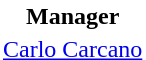<table class="toccolours" border="0" cellpadding="2" cellspacing="0" align="left" style="margin:0.5em;">
<tr>
<th colspan="2" align=center bgcolor="#FFFFFF">Manager</th>
</tr>
<tr>
<td> <a href='#'>Carlo Carcano</a></td>
</tr>
</table>
